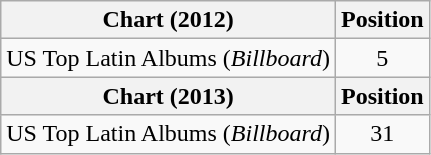<table class="wikitable plainrowheaders">
<tr>
<th>Chart (2012)</th>
<th>Position</th>
</tr>
<tr>
<td>US Top Latin Albums (<em>Billboard</em>)</td>
<td style="text-align:center;">5</td>
</tr>
<tr>
<th>Chart (2013)</th>
<th>Position</th>
</tr>
<tr>
<td>US Top Latin Albums (<em>Billboard</em>)</td>
<td style="text-align:center;">31</td>
</tr>
</table>
